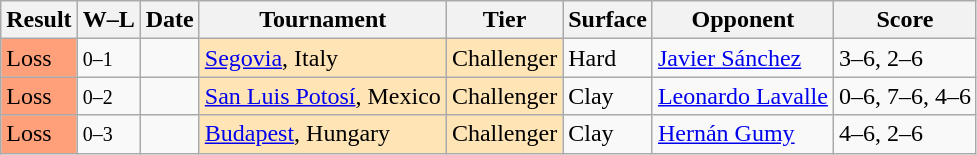<table class="sortable wikitable">
<tr>
<th>Result</th>
<th class="unsortable">W–L</th>
<th>Date</th>
<th>Tournament</th>
<th>Tier</th>
<th>Surface</th>
<th>Opponent</th>
<th class="unsortable">Score</th>
</tr>
<tr>
<td style="background:#ffa07a;">Loss</td>
<td><small>0–1</small></td>
<td></td>
<td style="background:moccasin;"><a href='#'>Segovia</a>, Italy</td>
<td style="background:moccasin;">Challenger</td>
<td>Hard</td>
<td> <a href='#'>Javier Sánchez</a></td>
<td>3–6, 2–6</td>
</tr>
<tr>
<td style="background:#ffa07a;">Loss</td>
<td><small>0–2</small></td>
<td></td>
<td style="background:moccasin;"><a href='#'>San Luis Potosí</a>, Mexico</td>
<td style="background:moccasin;">Challenger</td>
<td>Clay</td>
<td> <a href='#'>Leonardo Lavalle</a></td>
<td>0–6, 7–6, 4–6</td>
</tr>
<tr>
<td style="background:#ffa07a;">Loss</td>
<td><small>0–3</small></td>
<td></td>
<td style="background:moccasin;"><a href='#'>Budapest</a>, Hungary</td>
<td style="background:moccasin;">Challenger</td>
<td>Clay</td>
<td> <a href='#'>Hernán Gumy</a></td>
<td>4–6, 2–6</td>
</tr>
</table>
